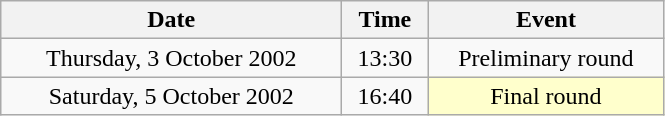<table class = "wikitable" style="text-align:center;">
<tr>
<th width=220>Date</th>
<th width=50>Time</th>
<th width=150>Event</th>
</tr>
<tr>
<td>Thursday, 3 October 2002</td>
<td>13:30</td>
<td>Preliminary round</td>
</tr>
<tr>
<td>Saturday, 5 October 2002</td>
<td>16:40</td>
<td bgcolor=ffffcc>Final round</td>
</tr>
</table>
